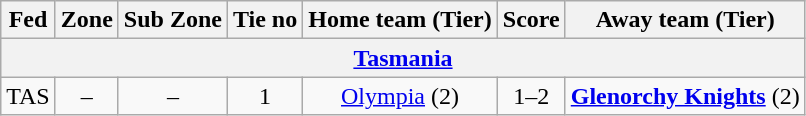<table class="wikitable" style="text-align:center">
<tr>
<th>Fed</th>
<th>Zone</th>
<th>Sub Zone</th>
<th>Tie no</th>
<th>Home team (Tier)</th>
<th>Score</th>
<th>Away team (Tier)</th>
</tr>
<tr>
<th colspan=7><a href='#'>Tasmania</a></th>
</tr>
<tr>
<td>TAS</td>
<td>–</td>
<td>–</td>
<td>1</td>
<td><a href='#'>Olympia</a> (2)</td>
<td>1–2</td>
<td><strong><a href='#'>Glenorchy Knights</a></strong>  (2)</td>
</tr>
</table>
